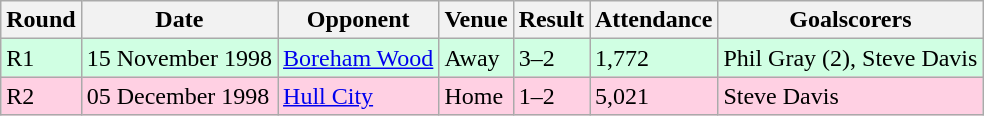<table class="wikitable">
<tr>
<th>Round</th>
<th>Date</th>
<th>Opponent</th>
<th>Venue</th>
<th>Result</th>
<th>Attendance</th>
<th>Goalscorers</th>
</tr>
<tr style="background-color: #d0ffe3;">
<td>R1</td>
<td>15 November 1998</td>
<td><a href='#'>Boreham Wood</a></td>
<td>Away</td>
<td>3–2</td>
<td>1,772</td>
<td>Phil Gray (2), Steve Davis</td>
</tr>
<tr style="background-color: #ffd0e3;">
<td>R2</td>
<td>05 December 1998</td>
<td><a href='#'>Hull City</a></td>
<td>Home</td>
<td>1–2</td>
<td>5,021</td>
<td>Steve Davis</td>
</tr>
</table>
